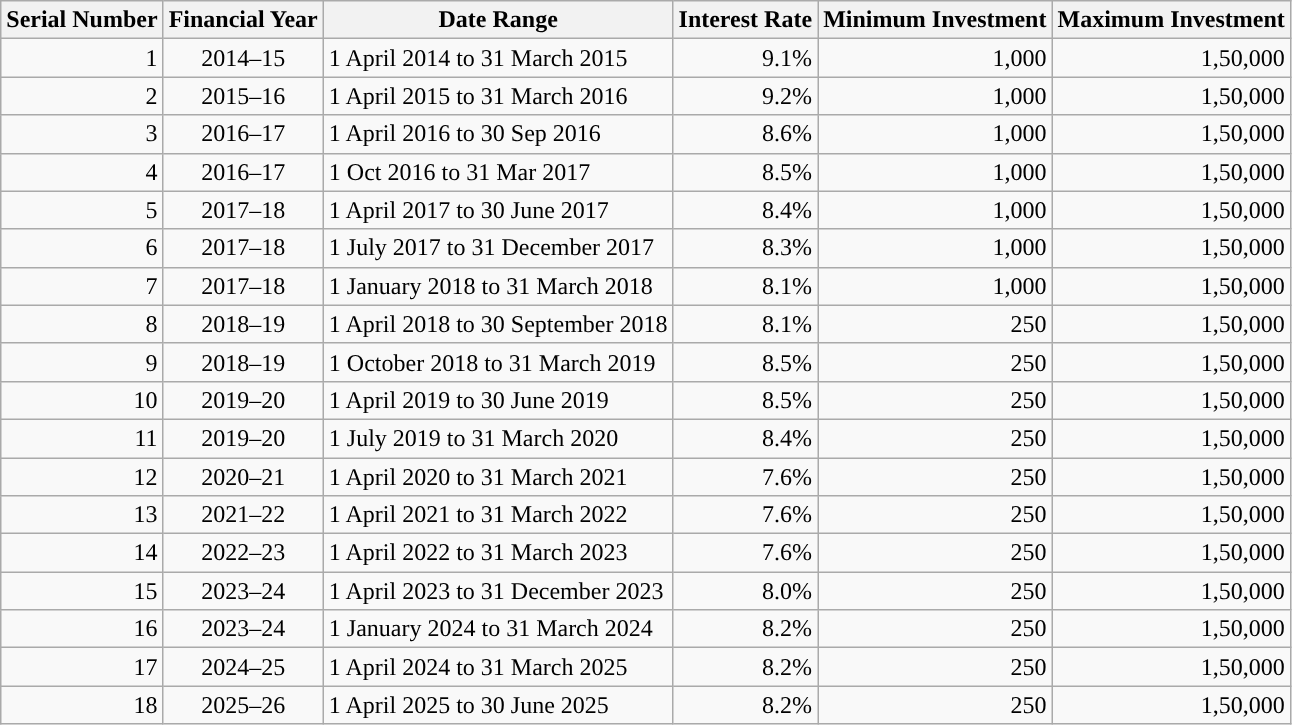<table class="wikitable">
<tr>
<th>Serial Number</th>
<th>Financial Year</th>
<th>Date Range</th>
<th>Interest Rate</th>
<th>Minimum Investment</th>
<th>Maximum Investment</th>
</tr>
<tr>
<td style="text-align: Right;">1</td>
<td style="text-align: Center;">2014–15</td>
<td>1 April 2014 to 31 March 2015</td>
<td style="text-align: Right;">9.1%</td>
<td style="text-align: Right;">1,000</td>
<td style="text-align: Right;">1,50,000</td>
</tr>
<tr>
<td style="text-align: Right;">2</td>
<td style="text-align: Center;">2015–16</td>
<td>1 April 2015 to 31 March 2016</td>
<td style="text-align: Right;">9.2%</td>
<td style="text-align: Right;">1,000</td>
<td style="text-align: Right;">1,50,000</td>
</tr>
<tr>
<td style="text-align: Right;">3</td>
<td style="text-align: Center;">2016–17</td>
<td>1 April 2016 to 30 Sep 2016</td>
<td style="text-align: Right;">8.6%</td>
<td style="text-align: Right;">1,000</td>
<td style="text-align: Right;">1,50,000</td>
</tr>
<tr>
<td style="text-align: Right;">4</td>
<td style="text-align: Center;">2016–17</td>
<td>1 Oct 2016 to 31 Mar 2017</td>
<td style="text-align: Right;">8.5%</td>
<td style="text-align: Right;">1,000</td>
<td style="text-align: Right;">1,50,000</td>
</tr>
<tr>
<td style="text-align: Right;">5</td>
<td style="text-align: Center;">2017–18</td>
<td>1 April 2017 to 30 June 2017</td>
<td style="text-align: Right;">8.4%</td>
<td style="text-align: Right;">1,000</td>
<td style="text-align: Right;">1,50,000</td>
</tr>
<tr>
<td style="text-align: Right;">6</td>
<td style="text-align: Center;">2017–18</td>
<td>1 July 2017 to 31 December 2017</td>
<td style="text-align: Right;">8.3%</td>
<td style="text-align: Right;">1,000</td>
<td style="text-align: Right;">1,50,000</td>
</tr>
<tr>
<td style="text-align: Right;">7</td>
<td style="text-align: Center;">2017–18</td>
<td>1 January 2018 to 31 March 2018</td>
<td style="text-align: Right;">8.1%</td>
<td style="text-align: Right;">1,000</td>
<td style="text-align: Right;">1,50,000</td>
</tr>
<tr>
<td style="text-align: Right;">8</td>
<td style="text-align: Center;">2018–19</td>
<td>1 April 2018 to 30 September 2018</td>
<td style="text-align: Right;">8.1%</td>
<td style="text-align: Right;">250</td>
<td style="text-align: Right;">1,50,000</td>
</tr>
<tr>
<td style="text-align: Right;">9</td>
<td style="text-align: Center;">2018–19</td>
<td>1 October 2018 to 31 March 2019</td>
<td style="text-align: Right;">8.5%</td>
<td style="text-align: Right;">250</td>
<td style="text-align: Right;">1,50,000</td>
</tr>
<tr>
<td style="text-align: Right;">10</td>
<td style="text-align: Center;">2019–20</td>
<td>1 April 2019 to 30 June 2019</td>
<td style="text-align: Right;">8.5%</td>
<td style="text-align: Right;">250</td>
<td style="text-align: Right;">1,50,000</td>
</tr>
<tr>
<td style="text-align: Right;">11</td>
<td style="text-align: Center;">2019–20</td>
<td>1 July 2019 to 31 March 2020 </td>
<td style="text-align: Right;">8.4%</td>
<td style="text-align: Right;">250</td>
<td style="text-align: Right;">1,50,000</td>
</tr>
<tr>
<td style="text-align: Right;">12</td>
<td style="text-align: Center;">2020–21</td>
<td>1 April 2020 to 31 March 2021 </td>
<td style="text-align: Right;">7.6%</td>
<td style="text-align: Right;">250</td>
<td style="text-align: Right;">1,50,000</td>
</tr>
<tr>
<td style="text-align: Right;">13</td>
<td style="text-align: Center;">2021–22</td>
<td>1 April 2021 to 31 March 2022</td>
<td style="text-align: Right;">7.6%</td>
<td style="text-align: Right;">250</td>
<td style="text-align: Right;">1,50,000</td>
</tr>
<tr>
<td style="text-align: Right;">14</td>
<td style="text-align: Center;">2022–23</td>
<td>1 April 2022 to 31 March 2023</td>
<td style="text-align: Right;">7.6%</td>
<td style="text-align: Right;">250</td>
<td style="text-align: Right;">1,50,000</td>
</tr>
<tr>
<td style="text-align: Right;">15</td>
<td style="text-align: Center;">2023–24</td>
<td>1 April 2023 to 31 December 2023</td>
<td style="text-align: Right;">8.0%</td>
<td style="text-align: Right;">250</td>
<td style="text-align: Right;">1,50,000</td>
</tr>
<tr>
<td style="text-align: Right;">16</td>
<td style="text-align: Center;">2023–24</td>
<td>1 January 2024 to 31 March 2024 </td>
<td style="text-align: Right;">8.2%</td>
<td style="text-align: Right;">250</td>
<td style="text-align: Right;">1,50,000</td>
</tr>
<tr>
<td style="text-align: Right;">17</td>
<td style="text-align: Center;">2024–25</td>
<td>1 April 2024 to 31 March 2025 </td>
<td style="text-align: Right;">8.2%</td>
<td style="text-align: Right;">250</td>
<td style="text-align: Right;">1,50,000</td>
</tr>
<tr>
<td style="text-align: Right;">18</td>
<td style="text-align: Center;">2025–26</td>
<td>1 April 2025 to 30 June 2025</td>
<td style="text-align: Right;">8.2%</td>
<td style="text-align: Right;">250</td>
<td style="text-align: Right;">1,50,000</td>
</tr>
</table>
